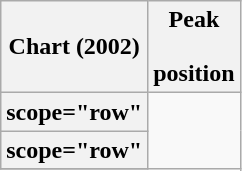<table class="wikitable sortable plainrowheaders" style="text-align:center">
<tr>
<th scope="col">Chart (2002)</th>
<th scope="col">Peak<br><br>position</th>
</tr>
<tr>
<th>scope="row" </th>
</tr>
<tr>
<th>scope="row" </th>
</tr>
<tr>
</tr>
</table>
